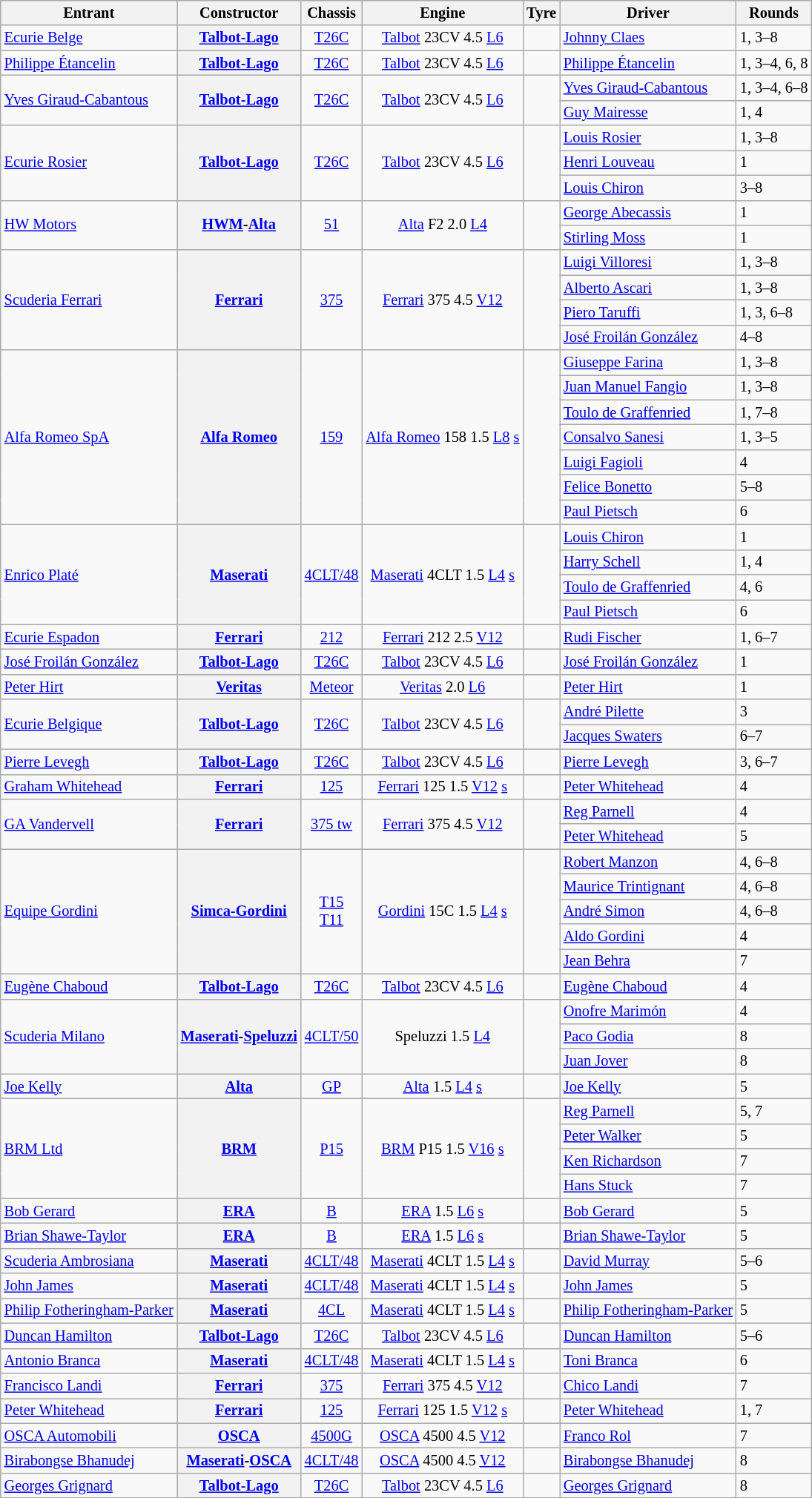<table class="wikitable sortable" style="font-size: 85%">
<tr>
<th>Entrant</th>
<th>Constructor</th>
<th>Chassis</th>
<th>Engine</th>
<th>Tyre</th>
<th>Driver</th>
<th>Rounds</th>
</tr>
<tr>
<td> <a href='#'>Ecurie Belge</a></td>
<th><a href='#'>Talbot-Lago</a></th>
<td align="center"><a href='#'>T26C</a></td>
<td align="center"><a href='#'>Talbot</a> 23CV 4.5 <a href='#'>L6</a></td>
<td align="center"></td>
<td> <a href='#'>Johnny Claes</a></td>
<td>1, 3–8</td>
</tr>
<tr>
<td> <a href='#'>Philippe Étancelin</a></td>
<th><a href='#'>Talbot-Lago</a></th>
<td align="center"><a href='#'>T26C</a></td>
<td align="center"><a href='#'>Talbot</a> 23CV 4.5 <a href='#'>L6</a></td>
<td align="center"></td>
<td> <a href='#'>Philippe Étancelin</a></td>
<td>1, 3–4, 6, 8</td>
</tr>
<tr>
<td rowspan="2"> <a href='#'>Yves Giraud-Cabantous</a></td>
<th rowspan="2"><a href='#'>Talbot-Lago</a></th>
<td rowspan="2" align="center"><a href='#'>T26C</a></td>
<td rowspan="2" align="center"><a href='#'>Talbot</a> 23CV 4.5 <a href='#'>L6</a></td>
<td rowspan="2" align="center"></td>
<td> <a href='#'>Yves Giraud-Cabantous</a></td>
<td>1, 3–4, 6–8</td>
</tr>
<tr>
<td> <a href='#'>Guy Mairesse</a></td>
<td>1, 4</td>
</tr>
<tr>
<td rowspan="3"> <a href='#'>Ecurie Rosier</a></td>
<th rowspan="3"><a href='#'>Talbot-Lago</a></th>
<td rowspan="3" align="center"><a href='#'>T26C</a></td>
<td rowspan="3" align="center"><a href='#'>Talbot</a> 23CV 4.5 <a href='#'>L6</a></td>
<td rowspan="3" align="center"></td>
<td> <a href='#'>Louis Rosier</a></td>
<td>1, 3–8</td>
</tr>
<tr>
<td> <a href='#'>Henri Louveau</a></td>
<td>1</td>
</tr>
<tr>
<td> <a href='#'>Louis Chiron</a></td>
<td>3–8</td>
</tr>
<tr>
<td rowspan="2"> <a href='#'>HW Motors</a></td>
<th rowspan="2"><a href='#'>HWM</a>-<a href='#'>Alta</a></th>
<td rowspan="2" align="center"><a href='#'>51</a></td>
<td rowspan="2" align="center"><a href='#'>Alta</a> F2 2.0 <a href='#'>L4</a></td>
<td rowspan="2" align="center"></td>
<td> <a href='#'>George Abecassis</a></td>
<td>1</td>
</tr>
<tr>
<td> <a href='#'>Stirling Moss</a></td>
<td>1</td>
</tr>
<tr>
<td rowspan="4"> <a href='#'>Scuderia Ferrari</a></td>
<th rowspan="4"><a href='#'>Ferrari</a></th>
<td rowspan="4" align="center"><a href='#'>375</a></td>
<td rowspan="4" align="center"><a href='#'>Ferrari</a> 375 4.5 <a href='#'>V12</a></td>
<td rowspan="4" align="center"><br></td>
<td> <a href='#'>Luigi Villoresi</a></td>
<td>1, 3–8</td>
</tr>
<tr>
<td> <a href='#'>Alberto Ascari</a></td>
<td>1, 3–8</td>
</tr>
<tr>
<td> <a href='#'>Piero Taruffi</a></td>
<td>1, 3, 6–8</td>
</tr>
<tr>
<td> <a href='#'>José Froilán González</a></td>
<td>4–8</td>
</tr>
<tr>
<td rowspan="7"> <a href='#'>Alfa Romeo SpA</a></td>
<th rowspan="7"><a href='#'>Alfa Romeo</a></th>
<td rowspan="7" align="center"><a href='#'>159</a></td>
<td rowspan="7" align="center"><a href='#'>Alfa Romeo</a> 158 1.5 <a href='#'>L8</a> <a href='#'>s</a></td>
<td rowspan="7" align="center"></td>
<td> <a href='#'>Giuseppe Farina</a></td>
<td>1, 3–8</td>
</tr>
<tr>
<td> <a href='#'>Juan Manuel Fangio</a></td>
<td>1, 3–8</td>
</tr>
<tr>
<td> <a href='#'>Toulo de Graffenried</a></td>
<td>1, 7–8</td>
</tr>
<tr>
<td> <a href='#'>Consalvo Sanesi</a></td>
<td>1, 3–5</td>
</tr>
<tr>
<td> <a href='#'>Luigi Fagioli</a></td>
<td>4</td>
</tr>
<tr>
<td> <a href='#'>Felice Bonetto</a></td>
<td>5–8</td>
</tr>
<tr>
<td> <a href='#'>Paul Pietsch</a></td>
<td>6</td>
</tr>
<tr>
<td rowspan="4"> <a href='#'>Enrico Platé</a></td>
<th rowspan="4"><a href='#'>Maserati</a></th>
<td rowspan="4" align="center"><a href='#'>4CLT/48</a></td>
<td rowspan="4" align="center"><a href='#'>Maserati</a> 4CLT 1.5 <a href='#'>L4</a> <a href='#'>s</a></td>
<td rowspan="4" align="center"></td>
<td> <a href='#'>Louis Chiron</a></td>
<td>1</td>
</tr>
<tr>
<td> <a href='#'>Harry Schell</a></td>
<td>1, 4</td>
</tr>
<tr>
<td> <a href='#'>Toulo de Graffenried</a></td>
<td>4, 6</td>
</tr>
<tr>
<td> <a href='#'>Paul Pietsch</a></td>
<td>6</td>
</tr>
<tr>
<td> <a href='#'>Ecurie Espadon</a></td>
<th><a href='#'>Ferrari</a></th>
<td align="center"><a href='#'>212</a></td>
<td align="center"><a href='#'>Ferrari</a> 212 2.5 <a href='#'>V12</a></td>
<td align="center"></td>
<td> <a href='#'>Rudi Fischer</a></td>
<td>1, 6–7</td>
</tr>
<tr>
<td> <a href='#'>José Froilán González</a></td>
<th><a href='#'>Talbot-Lago</a></th>
<td align="center"><a href='#'>T26C</a></td>
<td align="center"><a href='#'>Talbot</a> 23CV 4.5 <a href='#'>L6</a></td>
<td align="center"></td>
<td> <a href='#'>José Froilán González</a></td>
<td>1</td>
</tr>
<tr>
<td> <a href='#'>Peter Hirt</a></td>
<th><a href='#'>Veritas</a></th>
<td align="center"><a href='#'>Meteor</a></td>
<td align="center"><a href='#'>Veritas</a> 2.0 <a href='#'>L6</a></td>
<td align="center"></td>
<td> <a href='#'>Peter Hirt</a></td>
<td>1</td>
</tr>
<tr>
<td rowspan="2"> <a href='#'>Ecurie Belgique</a></td>
<th rowspan="2"><a href='#'>Talbot-Lago</a></th>
<td rowspan="2" align="center"><a href='#'>T26C</a></td>
<td rowspan="2" align="center"><a href='#'>Talbot</a> 23CV 4.5 <a href='#'>L6</a></td>
<td rowspan="2" align="center"></td>
<td> <a href='#'>André Pilette</a></td>
<td>3</td>
</tr>
<tr>
<td> <a href='#'>Jacques Swaters</a></td>
<td>6–7</td>
</tr>
<tr>
<td> <a href='#'>Pierre Levegh</a></td>
<th><a href='#'>Talbot-Lago</a></th>
<td align="center"><a href='#'>T26C</a></td>
<td align="center"><a href='#'>Talbot</a> 23CV 4.5 <a href='#'>L6</a></td>
<td align="center"></td>
<td> <a href='#'>Pierre Levegh</a></td>
<td>3, 6–7</td>
</tr>
<tr>
<td> <a href='#'>Graham Whitehead</a></td>
<th><a href='#'>Ferrari</a></th>
<td align="center"><a href='#'>125</a></td>
<td align="center"><a href='#'>Ferrari</a> 125 1.5 <a href='#'>V12</a> <a href='#'>s</a></td>
<td align="center"></td>
<td> <a href='#'>Peter Whitehead</a></td>
<td>4</td>
</tr>
<tr>
<td rowspan="2"> <a href='#'>GA Vandervell</a></td>
<th rowspan="2"><a href='#'>Ferrari</a></th>
<td rowspan="2" align="center"><a href='#'>375 tw</a></td>
<td rowspan="2" align="center"><a href='#'>Ferrari</a> 375 4.5 <a href='#'>V12</a></td>
<td rowspan="2" align="center"></td>
<td> <a href='#'>Reg Parnell</a></td>
<td>4</td>
</tr>
<tr>
<td> <a href='#'>Peter Whitehead</a></td>
<td>5</td>
</tr>
<tr>
<td rowspan="5"> <a href='#'>Equipe Gordini</a></td>
<th rowspan="5"><a href='#'>Simca-Gordini</a></th>
<td rowspan="5" align="center"><a href='#'>T15</a><br><a href='#'>T11</a></td>
<td rowspan="5" align="center"><a href='#'>Gordini</a> 15C 1.5 <a href='#'>L4</a> <a href='#'>s</a></td>
<td rowspan="5" align="center"></td>
<td> <a href='#'>Robert Manzon</a></td>
<td>4, 6–8</td>
</tr>
<tr>
<td> <a href='#'>Maurice Trintignant</a></td>
<td>4, 6–8</td>
</tr>
<tr>
<td> <a href='#'>André Simon</a></td>
<td>4, 6–8</td>
</tr>
<tr>
<td> <a href='#'>Aldo Gordini</a></td>
<td>4</td>
</tr>
<tr>
<td> <a href='#'>Jean Behra</a></td>
<td>7</td>
</tr>
<tr>
<td> <a href='#'>Eugène Chaboud</a></td>
<th><a href='#'>Talbot-Lago</a></th>
<td align="center"><a href='#'>T26C</a></td>
<td align="center"><a href='#'>Talbot</a> 23CV 4.5 <a href='#'>L6</a></td>
<td align="center"></td>
<td> <a href='#'>Eugène Chaboud</a></td>
<td>4</td>
</tr>
<tr>
<td rowspan="3"> <a href='#'>Scuderia Milano</a></td>
<th rowspan="3"><a href='#'>Maserati</a>-<a href='#'>Speluzzi</a></th>
<td rowspan="3" align="center"><a href='#'>4CLT/50</a></td>
<td rowspan="3" align="center">Speluzzi 1.5 <a href='#'>L4</a></td>
<td rowspan="3" align="center"></td>
<td> <a href='#'>Onofre Marimón</a></td>
<td>4</td>
</tr>
<tr>
<td> <a href='#'>Paco Godia</a></td>
<td>8</td>
</tr>
<tr>
<td> <a href='#'>Juan Jover</a></td>
<td>8</td>
</tr>
<tr>
<td> <a href='#'>Joe Kelly</a></td>
<th><a href='#'>Alta</a></th>
<td align="center"><a href='#'>GP</a></td>
<td align="center"><a href='#'>Alta</a> 1.5 <a href='#'>L4</a> <a href='#'>s</a></td>
<td align="center"></td>
<td> <a href='#'>Joe Kelly</a></td>
<td>5</td>
</tr>
<tr>
<td rowspan="4"> <a href='#'>BRM Ltd</a></td>
<th rowspan="4"><a href='#'>BRM</a></th>
<td rowspan="4" align="center"><a href='#'>P15</a></td>
<td rowspan="4" align="center"><a href='#'>BRM</a> P15 1.5 <a href='#'>V16</a> <a href='#'>s</a></td>
<td rowspan="4" align="center"></td>
<td> <a href='#'>Reg Parnell</a></td>
<td>5, 7</td>
</tr>
<tr>
<td> <a href='#'>Peter Walker</a></td>
<td>5</td>
</tr>
<tr>
<td> <a href='#'>Ken Richardson</a></td>
<td>7</td>
</tr>
<tr>
<td> <a href='#'>Hans Stuck</a></td>
<td>7</td>
</tr>
<tr>
<td> <a href='#'>Bob Gerard</a></td>
<th><a href='#'>ERA</a></th>
<td align="center"><a href='#'>B</a></td>
<td align="center"><a href='#'>ERA</a> 1.5 <a href='#'>L6</a> <a href='#'>s</a></td>
<td align="center"></td>
<td> <a href='#'>Bob Gerard</a></td>
<td>5</td>
</tr>
<tr>
<td> <a href='#'>Brian Shawe-Taylor</a></td>
<th><a href='#'>ERA</a></th>
<td align="center"><a href='#'>B</a></td>
<td align="center"><a href='#'>ERA</a> 1.5 <a href='#'>L6</a> <a href='#'>s</a></td>
<td align="center"></td>
<td> <a href='#'>Brian Shawe-Taylor</a></td>
<td>5</td>
</tr>
<tr>
<td> <a href='#'>Scuderia Ambrosiana</a></td>
<th><a href='#'>Maserati</a></th>
<td align="center"><a href='#'>4CLT/48</a></td>
<td align="center"><a href='#'>Maserati</a> 4CLT 1.5 <a href='#'>L4</a> <a href='#'>s</a></td>
<td align="center"></td>
<td> <a href='#'>David Murray</a></td>
<td>5–6</td>
</tr>
<tr>
<td> <a href='#'>John James</a></td>
<th><a href='#'>Maserati</a></th>
<td align="center"><a href='#'>4CLT/48</a></td>
<td align="center"><a href='#'>Maserati</a> 4CLT 1.5 <a href='#'>L4</a> <a href='#'>s</a></td>
<td align="center"></td>
<td> <a href='#'>John James</a></td>
<td>5</td>
</tr>
<tr>
<td> <a href='#'>Philip Fotheringham-Parker</a></td>
<th><a href='#'>Maserati</a></th>
<td align="center"><a href='#'>4CL</a></td>
<td align="center"><a href='#'>Maserati</a> 4CLT 1.5 <a href='#'>L4</a> <a href='#'>s</a></td>
<td align="center"></td>
<td> <a href='#'>Philip Fotheringham-Parker</a></td>
<td>5</td>
</tr>
<tr>
<td> <a href='#'>Duncan Hamilton</a></td>
<th><a href='#'>Talbot-Lago</a></th>
<td align="center"><a href='#'>T26C</a></td>
<td align="center"><a href='#'>Talbot</a> 23CV 4.5 <a href='#'>L6</a></td>
<td align="center"></td>
<td> <a href='#'>Duncan Hamilton</a></td>
<td>5–6</td>
</tr>
<tr>
<td> <a href='#'>Antonio Branca</a></td>
<th><a href='#'>Maserati</a></th>
<td align="center"><a href='#'>4CLT/48</a></td>
<td align="center"><a href='#'>Maserati</a> 4CLT 1.5 <a href='#'>L4</a> <a href='#'>s</a></td>
<td align="center"></td>
<td> <a href='#'>Toni Branca</a></td>
<td>6</td>
</tr>
<tr>
<td> <a href='#'>Francisco Landi</a></td>
<th><a href='#'>Ferrari</a></th>
<td align="center"><a href='#'>375</a></td>
<td align="center"><a href='#'>Ferrari</a> 375 4.5 <a href='#'>V12</a></td>
<td align="center"></td>
<td> <a href='#'>Chico Landi</a></td>
<td>7</td>
</tr>
<tr>
<td> <a href='#'>Peter Whitehead</a></td>
<th><a href='#'>Ferrari</a></th>
<td align="center"><a href='#'>125</a></td>
<td align="center"><a href='#'>Ferrari</a> 125 1.5 <a href='#'>V12</a> <a href='#'>s</a></td>
<td align="center"></td>
<td> <a href='#'>Peter Whitehead</a></td>
<td>1, 7</td>
</tr>
<tr>
<td> <a href='#'>OSCA Automobili</a></td>
<th><a href='#'>OSCA</a></th>
<td align="center"><a href='#'>4500G</a></td>
<td align="center"><a href='#'>OSCA</a> 4500 4.5 <a href='#'>V12</a></td>
<td align="center"></td>
<td> <a href='#'>Franco Rol</a></td>
<td>7</td>
</tr>
<tr>
<td> <a href='#'>Birabongse Bhanudej</a></td>
<th><a href='#'>Maserati</a>-<a href='#'>OSCA</a></th>
<td align="center"><a href='#'>4CLT/48</a></td>
<td align="center"><a href='#'>OSCA</a> 4500 4.5 <a href='#'>V12</a></td>
<td align="center"></td>
<td> <a href='#'>Birabongse Bhanudej</a></td>
<td>8</td>
</tr>
<tr>
<td> <a href='#'>Georges Grignard</a></td>
<th><a href='#'>Talbot-Lago</a></th>
<td align="center"><a href='#'>T26C</a></td>
<td align="center"><a href='#'>Talbot</a> 23CV 4.5 <a href='#'>L6</a></td>
<td align="center"></td>
<td> <a href='#'>Georges Grignard</a></td>
<td>8</td>
</tr>
<tr>
</tr>
</table>
